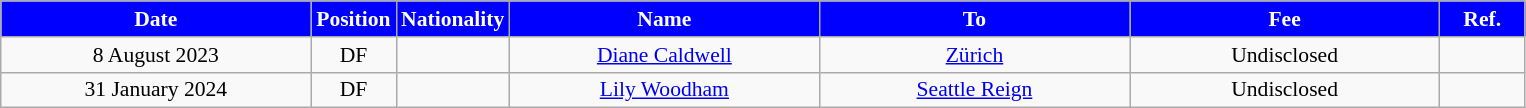<table class="wikitable" style="text-align:center; font-size:90%; ">
<tr>
<th style="background:#00f; color:white; width:200px;">Date</th>
<th style="background:#00f; color:white; width:50px;">Position</th>
<th style="background:#00f; color:white; width:50px;">Nationality</th>
<th style="background:#00f; color:white; width:200px;">Name</th>
<th style="background:#00f; color:white; width:200px;">To</th>
<th style="background:#00f; color:white; width:200px;">Fee</th>
<th style="background:#00f; color:white; width:50px;">Ref.</th>
</tr>
<tr>
<td>8 August 2023</td>
<td>DF</td>
<td></td>
<td><a href='#'>Diane Caldwell</a></td>
<td><a href='#'>Zürich</a></td>
<td>Undisclosed</td>
<td></td>
</tr>
<tr>
<td>31 January 2024</td>
<td>DF</td>
<td></td>
<td><a href='#'>Lily Woodham</a></td>
<td><a href='#'>Seattle Reign</a></td>
<td>Undisclosed</td>
<td></td>
</tr>
</table>
